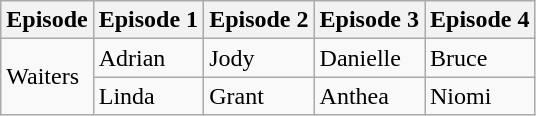<table class="wikitable">
<tr>
<th>Episode</th>
<th>Episode 1</th>
<th>Episode 2</th>
<th>Episode 3</th>
<th>Episode 4</th>
</tr>
<tr>
<td rowspan=2>Waiters</td>
<td>Adrian</td>
<td>Jody</td>
<td>Danielle</td>
<td>Bruce</td>
</tr>
<tr>
<td>Linda</td>
<td>Grant</td>
<td>Anthea</td>
<td>Niomi</td>
</tr>
</table>
